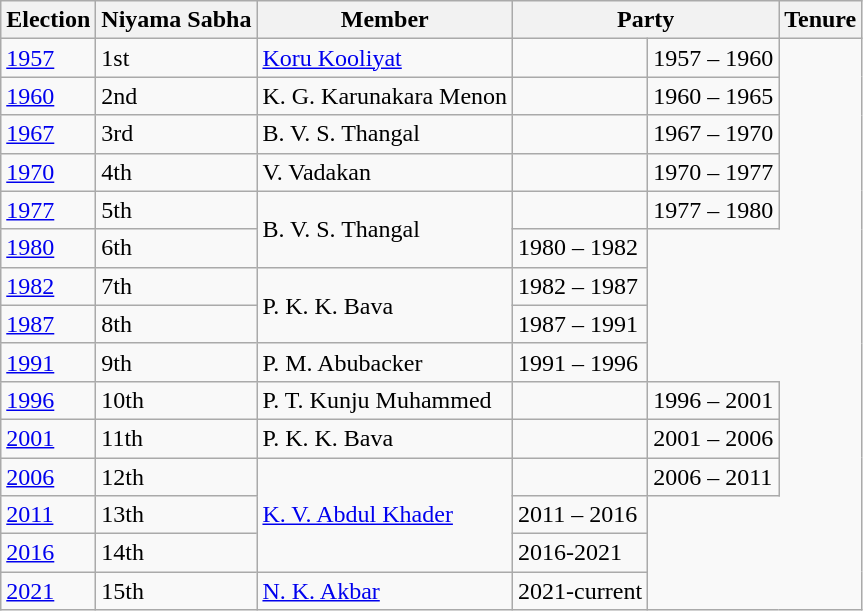<table class="wikitable sortable">
<tr>
<th>Election</th>
<th>Niyama Sabha</th>
<th>Member</th>
<th colspan="2">Party</th>
<th>Tenure</th>
</tr>
<tr>
<td><a href='#'>1957</a></td>
<td>1st</td>
<td><a href='#'>Koru Kooliyat</a></td>
<td></td>
<td>1957 – 1960</td>
</tr>
<tr>
<td><a href='#'>1960</a></td>
<td>2nd</td>
<td>K. G. Karunakara Menon</td>
<td></td>
<td>1960 – 1965</td>
</tr>
<tr>
<td><a href='#'>1967</a></td>
<td>3rd</td>
<td>B. V. S. Thangal</td>
<td></td>
<td>1967 – 1970</td>
</tr>
<tr>
<td><a href='#'>1970</a></td>
<td>4th</td>
<td>V. Vadakan</td>
<td></td>
<td>1970 – 1977</td>
</tr>
<tr>
<td><a href='#'>1977</a></td>
<td>5th</td>
<td rowspan="2">B. V. S. Thangal</td>
<td></td>
<td>1977 – 1980</td>
</tr>
<tr>
<td><a href='#'>1980</a></td>
<td>6th</td>
<td>1980 – 1982</td>
</tr>
<tr>
<td><a href='#'>1982</a></td>
<td>7th</td>
<td rowspan="2">P. K. K. Bava</td>
<td>1982 – 1987</td>
</tr>
<tr>
<td><a href='#'>1987</a></td>
<td>8th</td>
<td>1987 – 1991</td>
</tr>
<tr>
<td><a href='#'>1991</a></td>
<td>9th</td>
<td>P. M. Abubacker</td>
<td>1991 – 1996</td>
</tr>
<tr>
<td><a href='#'>1996</a></td>
<td>10th</td>
<td>P. T. Kunju Muhammed</td>
<td></td>
<td>1996 – 2001</td>
</tr>
<tr>
<td><a href='#'>2001</a></td>
<td>11th</td>
<td>P. K. K. Bava</td>
<td></td>
<td>2001 – 2006</td>
</tr>
<tr>
<td><a href='#'>2006</a></td>
<td>12th</td>
<td rowspan="3"><a href='#'>K. V. Abdul Khader</a></td>
<td></td>
<td>2006 – 2011</td>
</tr>
<tr>
<td><a href='#'>2011</a></td>
<td>13th</td>
<td>2011 – 2016</td>
</tr>
<tr>
<td><a href='#'>2016</a></td>
<td>14th</td>
<td>2016-2021</td>
</tr>
<tr>
<td><a href='#'>2021</a></td>
<td>15th</td>
<td><a href='#'>N. K. Akbar</a></td>
<td>2021-current</td>
</tr>
</table>
